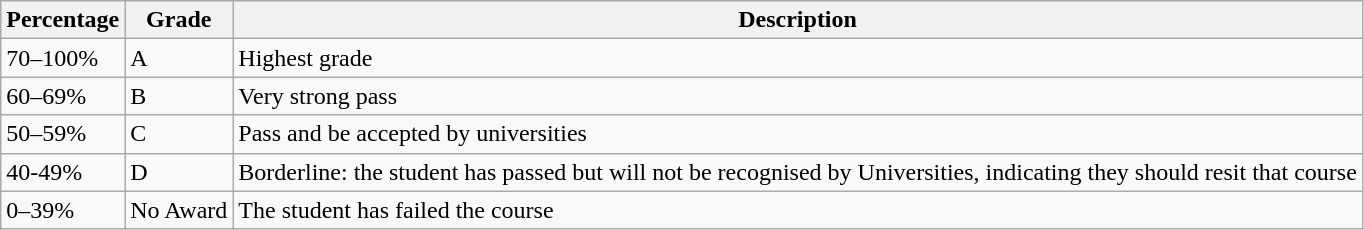<table class="wikitable">
<tr>
<th>Percentage</th>
<th>Grade</th>
<th>Description</th>
</tr>
<tr>
<td>70–100%</td>
<td>A</td>
<td>Highest grade</td>
</tr>
<tr>
<td>60–69%</td>
<td>B</td>
<td>Very strong pass</td>
</tr>
<tr>
<td>50–59%</td>
<td>C</td>
<td>Pass and be accepted by universities</td>
</tr>
<tr>
<td>40-49%</td>
<td>D</td>
<td>Borderline: the student has passed but will not be recognised by Universities, indicating they should resit that course</td>
</tr>
<tr>
<td>0–39%</td>
<td>No Award</td>
<td>The student has failed the course</td>
</tr>
</table>
